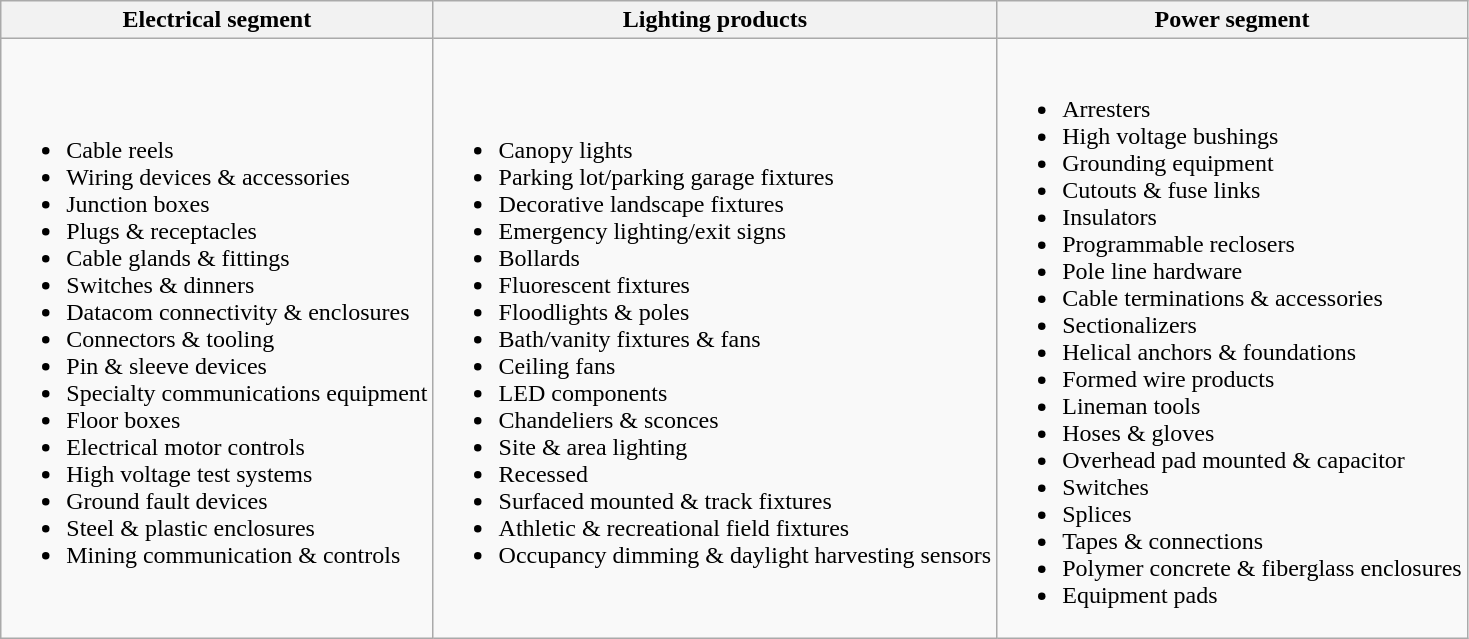<table class="wikitable">
<tr>
<th>Electrical segment</th>
<th>Lighting products</th>
<th>Power segment</th>
</tr>
<tr>
<td><br><ul><li>Cable reels</li><li>Wiring devices & accessories</li><li>Junction boxes</li><li>Plugs & receptacles</li><li>Cable glands & fittings</li><li>Switches & dinners</li><li>Datacom connectivity & enclosures</li><li>Connectors & tooling</li><li>Pin & sleeve devices</li><li>Specialty communications equipment</li><li>Floor boxes</li><li>Electrical motor controls</li><li>High voltage test systems</li><li>Ground fault devices</li><li>Steel & plastic enclosures</li><li>Mining communication & controls</li></ul></td>
<td><br><ul><li>Canopy lights</li><li>Parking lot/parking garage fixtures</li><li>Decorative landscape fixtures</li><li>Emergency lighting/exit signs</li><li>Bollards</li><li>Fluorescent fixtures</li><li>Floodlights & poles</li><li>Bath/vanity fixtures & fans</li><li>Ceiling fans</li><li>LED components</li><li>Chandeliers & sconces</li><li>Site & area lighting</li><li>Recessed</li><li>Surfaced mounted & track fixtures</li><li>Athletic & recreational field fixtures</li><li>Occupancy dimming & daylight harvesting sensors</li></ul></td>
<td><br><ul><li>Arresters</li><li>High voltage bushings</li><li>Grounding equipment</li><li>Cutouts & fuse links</li><li>Insulators</li><li>Programmable reclosers</li><li>Pole line hardware</li><li>Cable terminations & accessories</li><li>Sectionalizers</li><li>Helical anchors & foundations</li><li>Formed wire products</li><li>Lineman tools</li><li>Hoses & gloves</li><li>Overhead pad mounted & capacitor</li><li>Switches</li><li>Splices</li><li>Tapes & connections</li><li>Polymer concrete & fiberglass enclosures</li><li>Equipment pads</li></ul></td>
</tr>
</table>
